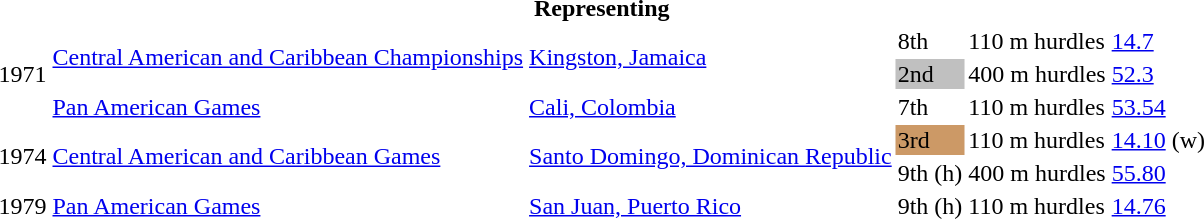<table>
<tr>
<th colspan="6">Representing </th>
</tr>
<tr>
<td rowspan=3>1971</td>
<td rowspan=2><a href='#'>Central American and Caribbean Championships</a></td>
<td rowspan=2><a href='#'>Kingston, Jamaica</a></td>
<td>8th</td>
<td>110 m hurdles</td>
<td><a href='#'>14.7</a></td>
</tr>
<tr>
<td bgcolor=silver>2nd</td>
<td>400 m hurdles</td>
<td><a href='#'>52.3</a></td>
</tr>
<tr>
<td><a href='#'>Pan American Games</a></td>
<td><a href='#'>Cali, Colombia</a></td>
<td>7th</td>
<td>110 m hurdles</td>
<td><a href='#'>53.54</a></td>
</tr>
<tr>
<td rowspan=2>1974</td>
<td rowspan=2><a href='#'>Central American and Caribbean Games</a></td>
<td rowspan=2><a href='#'>Santo Domingo, Dominican Republic</a></td>
<td bgcolor=cc9966>3rd</td>
<td>110 m hurdles</td>
<td><a href='#'>14.10</a> (w)</td>
</tr>
<tr>
<td>9th (h)</td>
<td>400 m hurdles</td>
<td><a href='#'>55.80</a></td>
</tr>
<tr>
<td>1979</td>
<td><a href='#'>Pan American Games</a></td>
<td><a href='#'>San Juan, Puerto Rico</a></td>
<td>9th (h)</td>
<td>110 m hurdles</td>
<td><a href='#'>14.76</a></td>
</tr>
</table>
